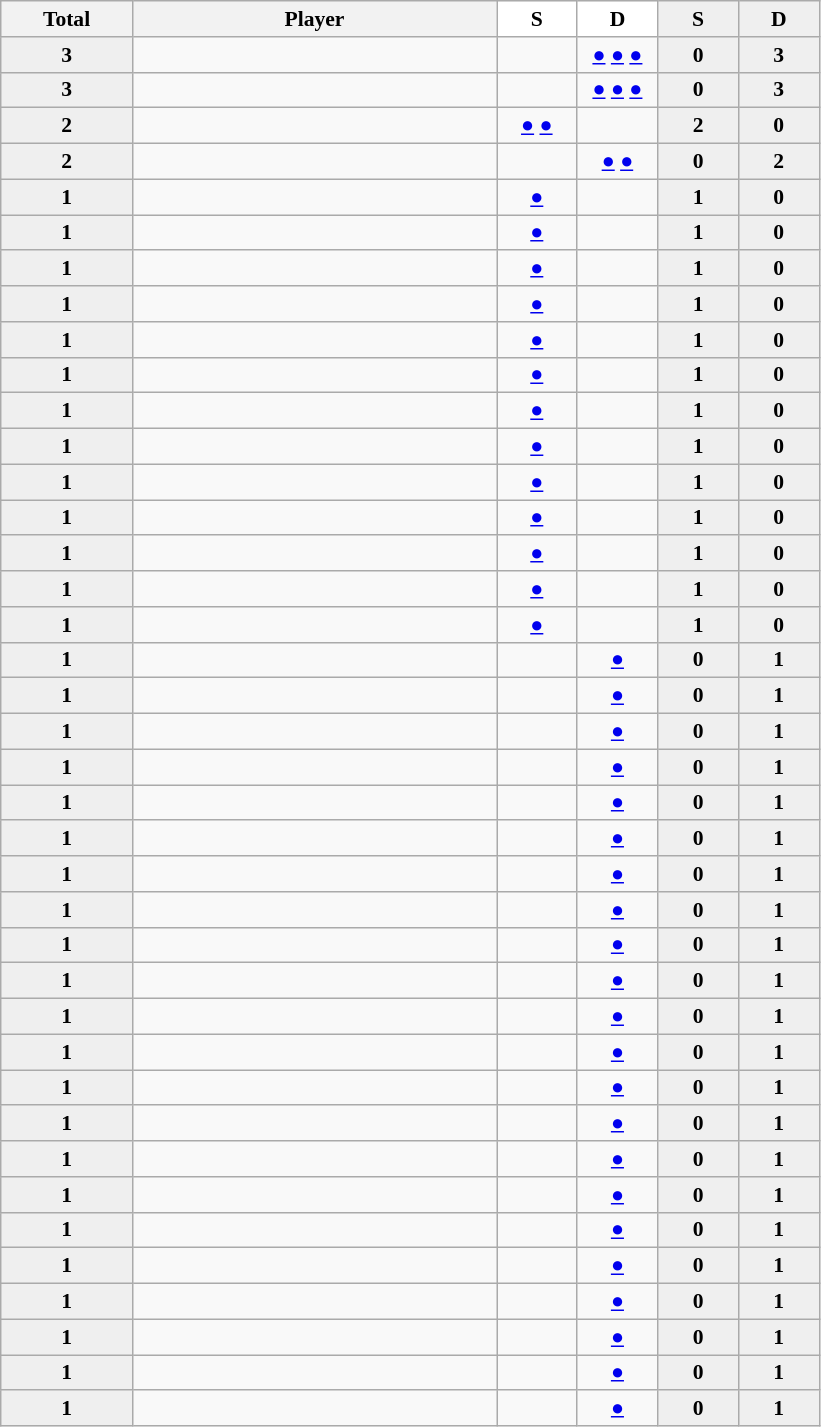<table class="sortable wikitable" style="font-size:90%;">
<tr>
<th width=81>Total</th>
<th width=236>Player</th>
<th width=47 style="background:#FFFFFF"> S </th>
<th width=47 style="background:#FFFFFF"> D </th>
<th width=47 style="background:#efefef"> S </th>
<th width=47 style="background:#efefef"> D </th>
</tr>
<tr align=center>
<td bgcolor=#efefef><strong>3</strong></td>
<td align=left></td>
<td></td>
<td><a href='#'>●</a> <a href='#'>●</a> <a href='#'>●</a></td>
<td bgcolor=#efefef><strong>0</strong></td>
<td bgcolor=#efefef><strong>3</strong></td>
</tr>
<tr align=center>
<td bgcolor=#efefef><strong>3</strong></td>
<td align=left></td>
<td></td>
<td><a href='#'>●</a> <a href='#'>●</a> <a href='#'>●</a></td>
<td bgcolor=#efefef><strong>0</strong></td>
<td bgcolor=#efefef><strong>3</strong></td>
</tr>
<tr align=center>
<td bgcolor=#efefef><strong>2</strong></td>
<td align=left></td>
<td><a href='#'>●</a> <a href='#'>●</a></td>
<td></td>
<td bgcolor=#efefef><strong>2</strong></td>
<td bgcolor=#efefef><strong>0</strong></td>
</tr>
<tr align=center>
<td bgcolor=#efefef><strong>2</strong></td>
<td align=left></td>
<td></td>
<td><a href='#'>●</a> <a href='#'>●</a></td>
<td bgcolor=#efefef><strong>0</strong></td>
<td bgcolor=#efefef><strong>2</strong></td>
</tr>
<tr align=center>
<td bgcolor=#efefef><strong>1</strong></td>
<td align=left></td>
<td><a href='#'>●</a></td>
<td></td>
<td bgcolor=#efefef><strong>1</strong></td>
<td bgcolor=#efefef><strong>0</strong></td>
</tr>
<tr align=center>
<td bgcolor=#efefef><strong>1</strong></td>
<td align=left></td>
<td><a href='#'>●</a></td>
<td></td>
<td bgcolor=#efefef><strong>1</strong></td>
<td bgcolor=#efefef><strong>0</strong></td>
</tr>
<tr align=center>
<td bgcolor=#efefef><strong>1</strong></td>
<td align=left></td>
<td><a href='#'>●</a></td>
<td></td>
<td bgcolor=#efefef><strong>1</strong></td>
<td bgcolor=#efefef><strong>0</strong></td>
</tr>
<tr align=center>
<td bgcolor=#efefef><strong>1</strong></td>
<td align=left></td>
<td><a href='#'>●</a></td>
<td></td>
<td bgcolor=#efefef><strong>1</strong></td>
<td bgcolor=#efefef><strong>0</strong></td>
</tr>
<tr align=center>
<td bgcolor=#efefef><strong>1</strong></td>
<td align=left></td>
<td><a href='#'>●</a></td>
<td></td>
<td bgcolor=#efefef><strong>1</strong></td>
<td bgcolor=#efefef><strong>0</strong></td>
</tr>
<tr align=center>
<td bgcolor=#efefef><strong>1</strong></td>
<td align=left></td>
<td><a href='#'>●</a></td>
<td></td>
<td bgcolor=#efefef><strong>1</strong></td>
<td bgcolor=#efefef><strong>0</strong></td>
</tr>
<tr align=center>
<td bgcolor=#efefef><strong>1</strong></td>
<td align=left></td>
<td><a href='#'>●</a></td>
<td></td>
<td bgcolor=#efefef><strong>1</strong></td>
<td bgcolor=#efefef><strong>0</strong></td>
</tr>
<tr align=center>
<td bgcolor=#efefef><strong>1</strong></td>
<td align=left></td>
<td><a href='#'>●</a></td>
<td></td>
<td bgcolor=#efefef><strong>1</strong></td>
<td bgcolor=#efefef><strong>0</strong></td>
</tr>
<tr align=center>
<td bgcolor=#efefef><strong>1</strong></td>
<td align=left></td>
<td><a href='#'>●</a></td>
<td></td>
<td bgcolor=#efefef><strong>1</strong></td>
<td bgcolor=#efefef><strong>0</strong></td>
</tr>
<tr align=center>
<td bgcolor=#efefef><strong>1</strong></td>
<td align=left></td>
<td><a href='#'>●</a></td>
<td></td>
<td bgcolor=#efefef><strong>1</strong></td>
<td bgcolor=#efefef><strong>0</strong></td>
</tr>
<tr align=center>
<td bgcolor=#efefef><strong>1</strong></td>
<td align=left></td>
<td><a href='#'>●</a></td>
<td></td>
<td bgcolor=#efefef><strong>1</strong></td>
<td bgcolor=#efefef><strong>0</strong></td>
</tr>
<tr align=center>
<td bgcolor=#efefef><strong>1</strong></td>
<td align=left></td>
<td><a href='#'>●</a></td>
<td></td>
<td bgcolor=#efefef><strong>1</strong></td>
<td bgcolor=#efefef><strong>0</strong></td>
</tr>
<tr align=center>
<td bgcolor=#efefef><strong>1</strong></td>
<td align=left></td>
<td><a href='#'>●</a></td>
<td></td>
<td bgcolor=#efefef><strong>1</strong></td>
<td bgcolor=#efefef><strong>0</strong></td>
</tr>
<tr align=center>
<td bgcolor=#efefef><strong>1</strong></td>
<td align=left></td>
<td></td>
<td><a href='#'>●</a></td>
<td bgcolor=#efefef><strong>0</strong></td>
<td bgcolor=#efefef><strong>1</strong></td>
</tr>
<tr align=center>
<td bgcolor=#efefef><strong>1</strong></td>
<td align=left></td>
<td></td>
<td><a href='#'>●</a></td>
<td bgcolor=#efefef><strong>0</strong></td>
<td bgcolor=#efefef><strong>1</strong></td>
</tr>
<tr align=center>
<td bgcolor=#efefef><strong>1</strong></td>
<td align=left></td>
<td></td>
<td><a href='#'>●</a></td>
<td bgcolor=#efefef><strong>0</strong></td>
<td bgcolor=#efefef><strong>1</strong></td>
</tr>
<tr align=center>
<td bgcolor=#efefef><strong>1</strong></td>
<td align=left></td>
<td></td>
<td><a href='#'>●</a></td>
<td bgcolor=#efefef><strong>0</strong></td>
<td bgcolor=#efefef><strong>1</strong></td>
</tr>
<tr align=center>
<td bgcolor=#efefef><strong>1</strong></td>
<td align=left></td>
<td></td>
<td><a href='#'>●</a></td>
<td bgcolor=#efefef><strong>0</strong></td>
<td bgcolor=#efefef><strong>1</strong></td>
</tr>
<tr align=center>
<td bgcolor=#efefef><strong>1</strong></td>
<td align=left></td>
<td></td>
<td><a href='#'>●</a></td>
<td bgcolor=#efefef><strong>0</strong></td>
<td bgcolor=#efefef><strong>1</strong></td>
</tr>
<tr align=center>
<td bgcolor=#efefef><strong>1</strong></td>
<td align=left></td>
<td></td>
<td><a href='#'>●</a></td>
<td bgcolor=#efefef><strong>0</strong></td>
<td bgcolor=#efefef><strong>1</strong></td>
</tr>
<tr align=center>
<td bgcolor=#efefef><strong>1</strong></td>
<td align=left></td>
<td></td>
<td><a href='#'>●</a></td>
<td bgcolor=#efefef><strong>0</strong></td>
<td bgcolor=#efefef><strong>1</strong></td>
</tr>
<tr align=center>
<td bgcolor=#efefef><strong>1</strong></td>
<td align=left></td>
<td></td>
<td><a href='#'>●</a></td>
<td bgcolor=#efefef><strong>0</strong></td>
<td bgcolor=#efefef><strong>1</strong></td>
</tr>
<tr align=center>
<td bgcolor=#efefef><strong>1</strong></td>
<td align=left></td>
<td></td>
<td><a href='#'>●</a></td>
<td bgcolor=#efefef><strong>0</strong></td>
<td bgcolor=#efefef><strong>1</strong></td>
</tr>
<tr align=center>
<td bgcolor=#efefef><strong>1</strong></td>
<td align=left></td>
<td></td>
<td><a href='#'>●</a></td>
<td bgcolor=#efefef><strong>0</strong></td>
<td bgcolor=#efefef><strong>1</strong></td>
</tr>
<tr align=center>
<td bgcolor=#efefef><strong>1</strong></td>
<td align=left></td>
<td></td>
<td><a href='#'>●</a></td>
<td bgcolor=#efefef><strong>0</strong></td>
<td bgcolor=#efefef><strong>1</strong></td>
</tr>
<tr align=center>
<td bgcolor=#efefef><strong>1</strong></td>
<td align=left></td>
<td></td>
<td><a href='#'>●</a></td>
<td bgcolor=#efefef><strong>0</strong></td>
<td bgcolor=#efefef><strong>1</strong></td>
</tr>
<tr align=center>
<td bgcolor=#efefef><strong>1</strong></td>
<td align=left></td>
<td></td>
<td><a href='#'>●</a></td>
<td bgcolor=#efefef><strong>0</strong></td>
<td bgcolor=#efefef><strong>1</strong></td>
</tr>
<tr align=center>
<td bgcolor=#efefef><strong>1</strong></td>
<td align=left></td>
<td></td>
<td><a href='#'>●</a></td>
<td bgcolor=#efefef><strong>0</strong></td>
<td bgcolor=#efefef><strong>1</strong></td>
</tr>
<tr align=center>
<td bgcolor=#efefef><strong>1</strong></td>
<td align=left></td>
<td></td>
<td><a href='#'>●</a></td>
<td bgcolor=#efefef><strong>0</strong></td>
<td bgcolor=#efefef><strong>1</strong></td>
</tr>
<tr align=center>
<td bgcolor=#efefef><strong>1</strong></td>
<td align=left></td>
<td></td>
<td><a href='#'>●</a></td>
<td bgcolor=#efefef><strong>0</strong></td>
<td bgcolor=#efefef><strong>1</strong></td>
</tr>
<tr align=center>
<td bgcolor=#efefef><strong>1</strong></td>
<td align=left></td>
<td></td>
<td><a href='#'>●</a></td>
<td bgcolor=#efefef><strong>0</strong></td>
<td bgcolor=#efefef><strong>1</strong></td>
</tr>
<tr align=center>
<td bgcolor=#efefef><strong>1</strong></td>
<td align=left></td>
<td></td>
<td><a href='#'>●</a></td>
<td bgcolor=#efefef><strong>0</strong></td>
<td bgcolor=#efefef><strong>1</strong></td>
</tr>
<tr align=center>
<td bgcolor=#efefef><strong>1</strong></td>
<td align=left></td>
<td></td>
<td><a href='#'>●</a></td>
<td bgcolor=#efefef><strong>0</strong></td>
<td bgcolor=#efefef><strong>1</strong></td>
</tr>
<tr align=center>
<td bgcolor=#efefef><strong>1</strong></td>
<td align=left></td>
<td></td>
<td><a href='#'>●</a></td>
<td bgcolor=#efefef><strong>0</strong></td>
<td bgcolor=#efefef><strong>1</strong></td>
</tr>
<tr align=center>
<td bgcolor=#efefef><strong>1</strong></td>
<td align=left></td>
<td></td>
<td><a href='#'>●</a></td>
<td bgcolor=#efefef><strong>0</strong></td>
<td bgcolor=#efefef><strong>1</strong></td>
</tr>
</table>
